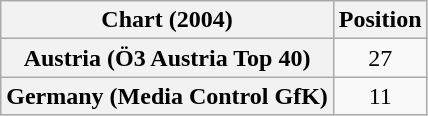<table class="wikitable sortable plainrowheaders" style="text-align:center">
<tr>
<th>Chart (2004)</th>
<th>Position</th>
</tr>
<tr>
<th scope="row">Austria (Ö3 Austria Top 40)</th>
<td>27</td>
</tr>
<tr>
<th scope="row">Germany (Media Control GfK)</th>
<td>11</td>
</tr>
</table>
